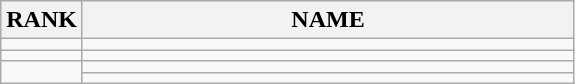<table class="wikitable">
<tr>
<th>RANK</th>
<th style="width: 20em">NAME</th>
</tr>
<tr>
<td align="center"></td>
<td></td>
</tr>
<tr>
<td align="center"></td>
<td></td>
</tr>
<tr>
<td rowspan=2 align="center"></td>
<td></td>
</tr>
<tr>
<td></td>
</tr>
</table>
